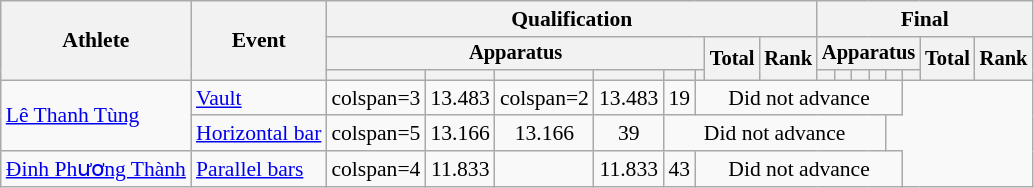<table class="wikitable" style="font-size:90%">
<tr>
<th rowspan="3">Athlete</th>
<th rowspan="3">Event</th>
<th colspan="8">Qualification</th>
<th colspan="8">Final</th>
</tr>
<tr style="font-size:95%">
<th colspan="6">Apparatus</th>
<th rowspan="2">Total</th>
<th rowspan="2">Rank</th>
<th colspan="6">Apparatus</th>
<th rowspan="2">Total</th>
<th rowspan="2">Rank</th>
</tr>
<tr style="font-size:95%">
<th></th>
<th></th>
<th></th>
<th></th>
<th></th>
<th></th>
<th></th>
<th></th>
<th></th>
<th></th>
<th></th>
<th></th>
</tr>
<tr align=center>
<td align=left rowspan=2><a href='#'>Lê Thanh Tùng</a></td>
<td align=left><a href='#'>Vault</a></td>
<td>colspan=3 </td>
<td>13.483</td>
<td>colspan=2 </td>
<td>13.483</td>
<td>19</td>
<td colspan=8>Did not advance</td>
</tr>
<tr align=center>
<td align=left><a href='#'>Horizontal bar</a></td>
<td>colspan=5 </td>
<td>13.166</td>
<td>13.166</td>
<td>39</td>
<td colspan=8>Did not advance</td>
</tr>
<tr align=center>
<td align=left><a href='#'>Đinh Phương Thành</a></td>
<td align=left><a href='#'>Parallel bars</a></td>
<td>colspan=4 </td>
<td>11.833</td>
<td></td>
<td>11.833</td>
<td>43</td>
<td colspan=8>Did not advance</td>
</tr>
</table>
